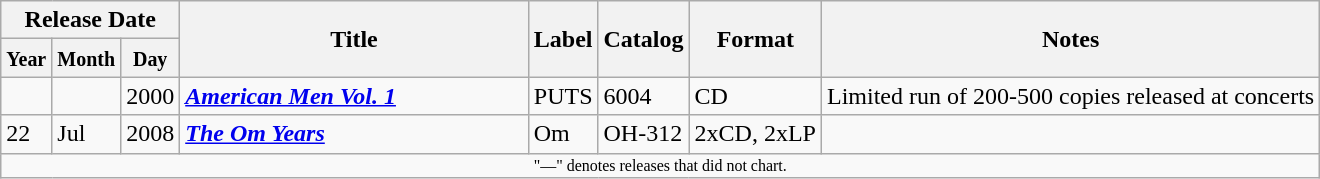<table class="wikitable">
<tr>
<th colspan="3">Release Date</th>
<th rowspan="2" width="225">Title</th>
<th rowspan="2">Label</th>
<th rowspan="2">Catalog</th>
<th rowspan="2">Format</th>
<th rowspan="2">Notes</th>
</tr>
<tr>
<th align="center"><small>Year</small></th>
<th align="center"><small>Month</small></th>
<th align="center"><small>Day</small></th>
</tr>
<tr>
<td></td>
<td></td>
<td>2000</td>
<td><strong><em><a href='#'>American Men Vol. 1</a></em></strong></td>
<td>PUTS</td>
<td>6004</td>
<td>CD</td>
<td>Limited run of 200-500 copies released at concerts</td>
</tr>
<tr>
<td>22</td>
<td>Jul</td>
<td>2008</td>
<td><strong><em><a href='#'>The Om Years</a></em></strong></td>
<td>Om</td>
<td>OH-312</td>
<td>2xCD, 2xLP</td>
<td></td>
</tr>
<tr>
<td align="center" colspan="8" style="font-size: 8pt">"—" denotes releases that did not chart.</td>
</tr>
</table>
